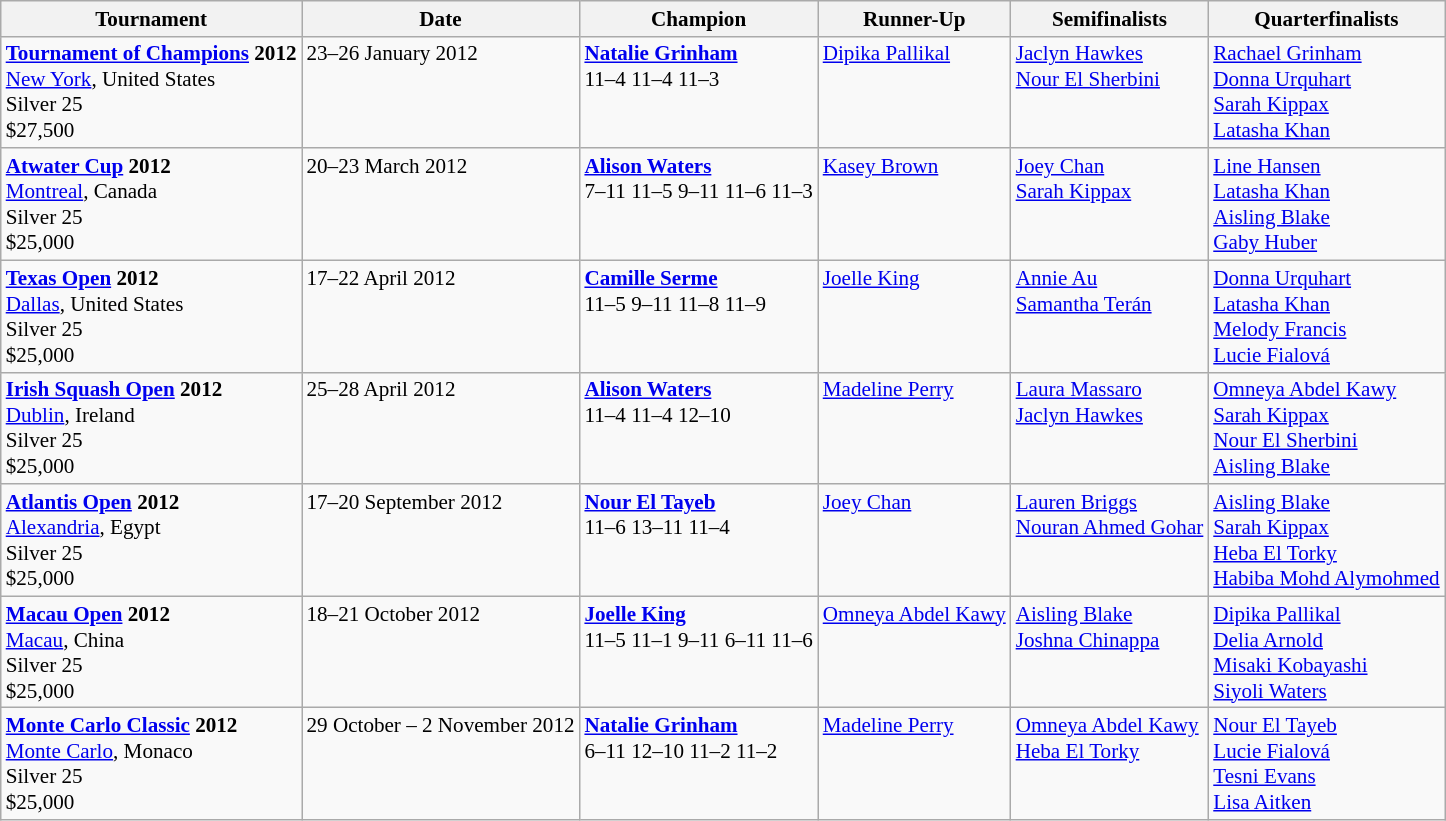<table class="wikitable" style="font-size:88%">
<tr>
<th>Tournament</th>
<th>Date</th>
<th>Champion</th>
<th>Runner-Up</th>
<th>Semifinalists</th>
<th>Quarterfinalists</th>
</tr>
<tr valign=top>
<td><strong><a href='#'>Tournament of Champions</a> 2012</strong><br> <a href='#'>New York</a>, United States<br>Silver 25<br>$27,500</td>
<td>23–26 January 2012</td>
<td> <strong><a href='#'>Natalie Grinham</a></strong><br>11–4 11–4 11–3</td>
<td> <a href='#'>Dipika Pallikal</a></td>
<td> <a href='#'>Jaclyn Hawkes</a><br> <a href='#'>Nour El Sherbini</a></td>
<td> <a href='#'>Rachael Grinham</a><br> <a href='#'>Donna Urquhart</a><br> <a href='#'>Sarah Kippax</a><br> <a href='#'>Latasha Khan</a></td>
</tr>
<tr valign=top>
<td><strong><a href='#'>Atwater Cup</a> 2012</strong><br> <a href='#'>Montreal</a>, Canada<br>Silver 25<br>$25,000</td>
<td>20–23 March 2012</td>
<td> <strong><a href='#'>Alison Waters</a></strong><br>7–11 11–5 9–11 11–6 11–3</td>
<td> <a href='#'>Kasey Brown</a></td>
<td> <a href='#'>Joey Chan</a><br> <a href='#'>Sarah Kippax</a></td>
<td> <a href='#'>Line Hansen</a><br> <a href='#'>Latasha Khan</a><br> <a href='#'>Aisling Blake</a><br> <a href='#'>Gaby Huber</a></td>
</tr>
<tr valign=top>
<td><strong><a href='#'>Texas Open</a> 2012</strong><br> <a href='#'>Dallas</a>, United States<br>Silver 25<br>$25,000</td>
<td>17–22 April 2012</td>
<td> <strong><a href='#'>Camille Serme</a></strong><br>11–5 9–11 11–8 11–9</td>
<td> <a href='#'>Joelle King</a></td>
<td> <a href='#'>Annie Au</a><br> <a href='#'>Samantha Terán</a></td>
<td> <a href='#'>Donna Urquhart</a><br> <a href='#'>Latasha Khan</a><br> <a href='#'>Melody Francis</a><br> <a href='#'>Lucie Fialová</a></td>
</tr>
<tr valign=top>
<td><strong><a href='#'>Irish Squash Open</a> 2012</strong><br> <a href='#'>Dublin</a>, Ireland<br>Silver 25<br>$25,000</td>
<td>25–28 April 2012</td>
<td> <strong><a href='#'>Alison Waters</a></strong><br>11–4 11–4 12–10</td>
<td> <a href='#'>Madeline Perry</a></td>
<td> <a href='#'>Laura Massaro</a><br> <a href='#'>Jaclyn Hawkes</a></td>
<td> <a href='#'>Omneya Abdel Kawy</a><br> <a href='#'>Sarah Kippax</a><br> <a href='#'>Nour El Sherbini</a><br> <a href='#'>Aisling Blake</a></td>
</tr>
<tr valign=top>
<td><strong><a href='#'>Atlantis Open</a> 2012</strong><br> <a href='#'>Alexandria</a>, Egypt<br>Silver 25<br>$25,000</td>
<td>17–20 September 2012</td>
<td> <strong><a href='#'>Nour El Tayeb</a></strong><br>11–6 13–11 11–4</td>
<td> <a href='#'>Joey Chan</a></td>
<td> <a href='#'>Lauren Briggs</a><br> <a href='#'>Nouran Ahmed Gohar</a></td>
<td> <a href='#'>Aisling Blake</a><br> <a href='#'>Sarah Kippax</a><br> <a href='#'>Heba El Torky</a><br> <a href='#'>Habiba Mohd Alymohmed</a></td>
</tr>
<tr valign=top>
<td><strong><a href='#'>Macau Open</a> 2012</strong><br> <a href='#'>Macau</a>, China<br>Silver 25<br>$25,000</td>
<td>18–21 October 2012</td>
<td> <strong><a href='#'>Joelle King</a></strong><br>11–5 11–1 9–11 6–11 11–6</td>
<td> <a href='#'>Omneya Abdel Kawy</a></td>
<td> <a href='#'>Aisling Blake</a><br> <a href='#'>Joshna Chinappa</a></td>
<td> <a href='#'>Dipika Pallikal</a><br> <a href='#'>Delia Arnold</a><br> <a href='#'>Misaki Kobayashi</a><br> <a href='#'>Siyoli Waters</a></td>
</tr>
<tr valign=top>
<td><strong><a href='#'>Monte Carlo Classic</a> 2012</strong><br> <a href='#'>Monte Carlo</a>, Monaco<br>Silver 25<br>$25,000</td>
<td>29 October – 2 November 2012</td>
<td> <strong><a href='#'>Natalie Grinham</a></strong><br>6–11 12–10 11–2 11–2</td>
<td> <a href='#'>Madeline Perry</a></td>
<td> <a href='#'>Omneya Abdel Kawy</a><br> <a href='#'>Heba El Torky</a></td>
<td> <a href='#'>Nour El Tayeb</a><br> <a href='#'>Lucie Fialová</a><br>  <a href='#'>Tesni Evans</a><br> <a href='#'>Lisa Aitken</a></td>
</tr>
</table>
